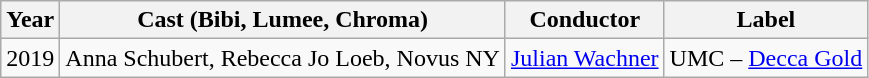<table class="wikitable">
<tr>
<th>Year</th>
<th>Cast (Bibi, Lumee, Chroma)</th>
<th>Conductor</th>
<th>Label</th>
</tr>
<tr>
<td>2019</td>
<td>Anna Schubert, Rebecca Jo Loeb, Novus NY</td>
<td><a href='#'>Julian Wachner</a></td>
<td>UMC – <a href='#'>Decca Gold</a></td>
</tr>
</table>
